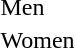<table>
<tr>
<td>Men<br></td>
<td></td>
<td></td>
<td></td>
</tr>
<tr>
<td>Women<br></td>
<td></td>
<td></td>
<td></td>
</tr>
</table>
